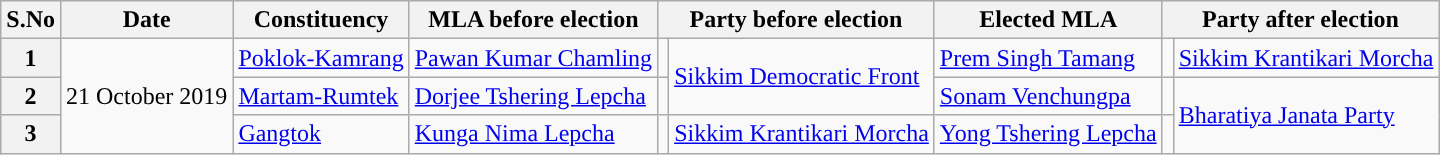<table class="wikitable sortable">
<tr>
<th>S.No</th>
<th>Date</th>
<th>Constituency</th>
<th>MLA before election</th>
<th colspan="2">Party before election</th>
<th>Elected MLA</th>
<th colspan="2">Party after election</th>
</tr>
<tr>
<th>1</th>
<td rowspan="3">21 October 2019</td>
<td><a href='#'>Poklok-Kamrang</a></td>
<td><a href='#'>Pawan Kumar Chamling</a></td>
<td></td>
<td rowspan="2"><a href='#'>Sikkim Democratic Front</a></td>
<td><a href='#'>Prem Singh Tamang</a></td>
<td></td>
<td><a href='#'>Sikkim Krantikari Morcha</a></td>
</tr>
<tr>
<th>2</th>
<td><a href='#'>Martam-Rumtek</a></td>
<td><a href='#'>Dorjee Tshering Lepcha</a></td>
<td></td>
<td><a href='#'>Sonam Venchungpa</a></td>
<td></td>
<td rowspan="2"><a href='#'>Bharatiya Janata Party</a></td>
</tr>
<tr>
<th>3</th>
<td><a href='#'>Gangtok</a></td>
<td><a href='#'>Kunga Nima Lepcha</a></td>
<td></td>
<td><a href='#'>Sikkim Krantikari Morcha</a></td>
<td><a href='#'>Yong Tshering Lepcha</a></td>
<td></td>
</tr>
</table>
